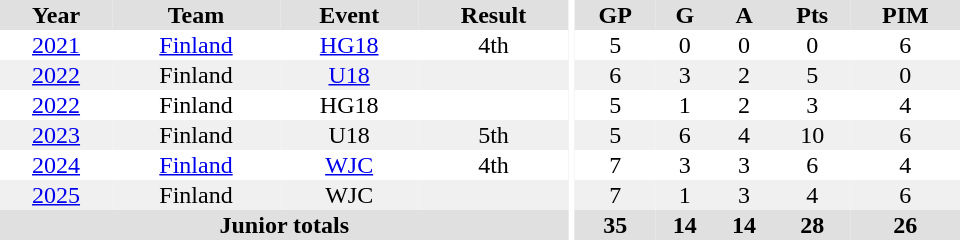<table border="0" cellpadding="1" cellspacing="0" ID="Table3" style="text-align:center; width:40em">
<tr bgcolor="#e0e0e0">
<th>Year</th>
<th>Team</th>
<th>Event</th>
<th>Result</th>
<th rowspan="99" bgcolor="#ffffff"></th>
<th>GP</th>
<th>G</th>
<th>A</th>
<th>Pts</th>
<th>PIM</th>
</tr>
<tr>
<td><a href='#'>2021</a></td>
<td><a href='#'>Finland</a></td>
<td><a href='#'>HG18</a></td>
<td>4th</td>
<td>5</td>
<td>0</td>
<td>0</td>
<td>0</td>
<td>6</td>
</tr>
<tr bgcolor="#f0f0f0">
<td><a href='#'>2022</a></td>
<td>Finland</td>
<td><a href='#'>U18</a></td>
<td></td>
<td>6</td>
<td>3</td>
<td>2</td>
<td>5</td>
<td>0</td>
</tr>
<tr>
<td><a href='#'>2022</a></td>
<td>Finland</td>
<td>HG18</td>
<td></td>
<td>5</td>
<td>1</td>
<td>2</td>
<td>3</td>
<td>4</td>
</tr>
<tr bgcolor="#f0f0f0">
<td><a href='#'>2023</a></td>
<td>Finland</td>
<td>U18</td>
<td>5th</td>
<td>5</td>
<td>6</td>
<td>4</td>
<td>10</td>
<td>6</td>
</tr>
<tr>
<td><a href='#'>2024</a></td>
<td><a href='#'>Finland</a></td>
<td><a href='#'>WJC</a></td>
<td>4th</td>
<td>7</td>
<td>3</td>
<td>3</td>
<td>6</td>
<td>4</td>
</tr>
<tr bgcolor="#f0f0f0">
<td><a href='#'>2025</a></td>
<td>Finland</td>
<td>WJC</td>
<td></td>
<td>7</td>
<td>1</td>
<td>3</td>
<td>4</td>
<td>6</td>
</tr>
<tr bgcolor="#e0e0e0">
<th colspan="4">Junior totals</th>
<th>35</th>
<th>14</th>
<th>14</th>
<th>28</th>
<th>26</th>
</tr>
</table>
